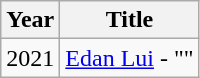<table class="wikitable sortable">
<tr>
<th>Year</th>
<th>Title</th>
</tr>
<tr>
<td>2021</td>
<td><a href='#'>Edan Lui</a> - ""</td>
</tr>
</table>
